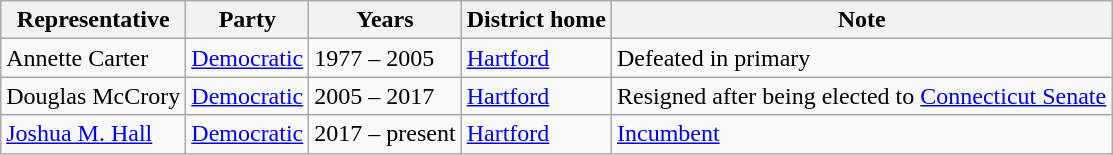<table class=wikitable>
<tr valign=bottom>
<th>Representative</th>
<th>Party</th>
<th>Years</th>
<th>District home</th>
<th>Note</th>
</tr>
<tr>
<td>Annette Carter</td>
<td><a href='#'>Democratic</a></td>
<td>1977 – 2005</td>
<td><a href='#'>Hartford</a></td>
<td>Defeated in primary</td>
</tr>
<tr>
<td>Douglas McCrory</td>
<td><a href='#'>Democratic</a></td>
<td>2005 – 2017</td>
<td><a href='#'>Hartford</a></td>
<td>Resigned after being elected to <a href='#'>Connecticut Senate</a></td>
</tr>
<tr>
<td><a href='#'>Joshua M. Hall</a></td>
<td><a href='#'>Democratic</a></td>
<td>2017 – present</td>
<td><a href='#'>Hartford</a></td>
<td><a href='#'>Incumbent</a></td>
</tr>
</table>
